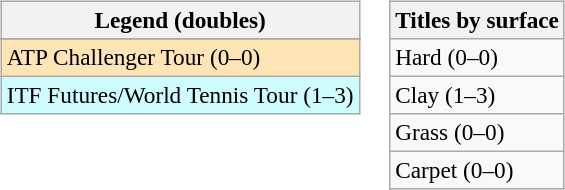<table>
<tr valign=top>
<td><br><table class=wikitable style=font-size:97%>
<tr>
<th>Legend (doubles)</th>
</tr>
<tr bgcolor=e5d1cb>
</tr>
<tr bgcolor=moccasin>
<td>ATP Challenger Tour (0–0)</td>
</tr>
<tr bgcolor=cffcff>
<td>ITF Futures/World Tennis Tour (1–3)</td>
</tr>
</table>
</td>
<td><br><table class=wikitable style=font-size:97%>
<tr>
<th>Titles by surface</th>
</tr>
<tr>
<td>Hard (0–0)</td>
</tr>
<tr>
<td>Clay (1–3)</td>
</tr>
<tr>
<td>Grass (0–0)</td>
</tr>
<tr>
<td>Carpet (0–0)</td>
</tr>
</table>
</td>
</tr>
</table>
